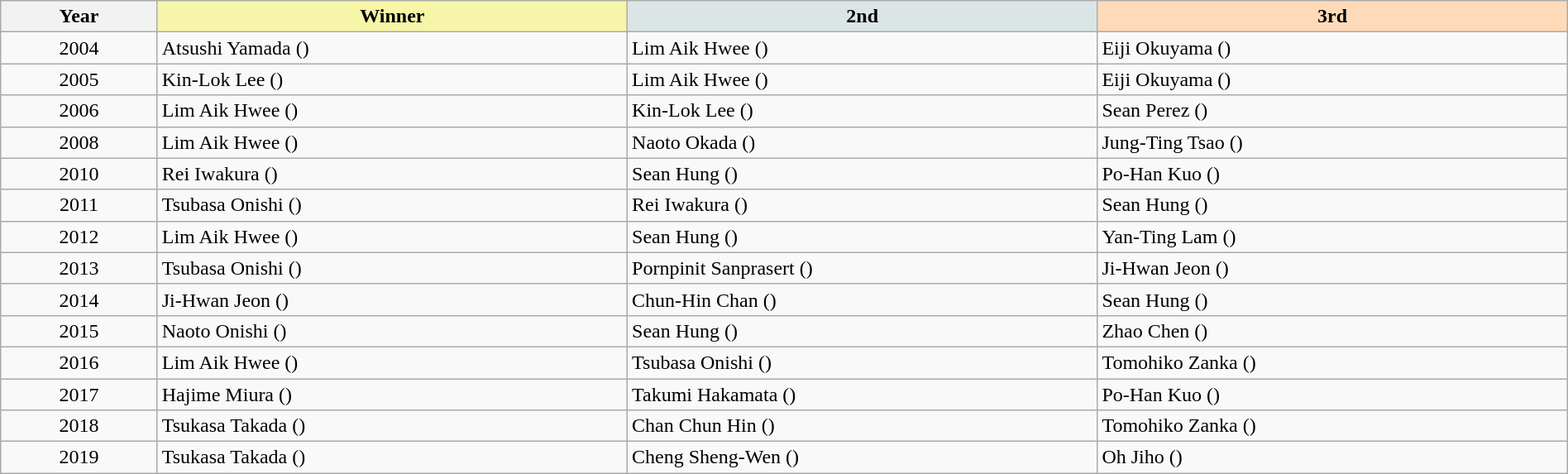<table class="wikitable" width=100%>
<tr>
<th width=10%>Year</th>
<th style="background-color: #F7F6A8;" width=30%>Winner</th>
<th style="background-color: #DCE5E5;" width=30%>2nd</th>
<th style="background-color: #FFDAB9;" width=30%>3rd</th>
</tr>
<tr>
<td align=center>2004</td>
<td>Atsushi Yamada ()</td>
<td>Lim Aik Hwee  ()</td>
<td>Eiji Okuyama ()</td>
</tr>
<tr>
<td align=center>2005</td>
<td>Kin-Lok Lee  ()</td>
<td>Lim Aik Hwee  ()</td>
<td>Eiji Okuyama ()</td>
</tr>
<tr>
<td align=center>2006</td>
<td>Lim Aik Hwee  ()</td>
<td>Kin-Lok Lee  ()</td>
<td>Sean Perez  ()</td>
</tr>
<tr>
<td align=center>2008</td>
<td>Lim Aik Hwee ()</td>
<td>Naoto Okada ()</td>
<td>Jung-Ting Tsao ()</td>
</tr>
<tr>
<td align=center>2010</td>
<td>Rei Iwakura ()</td>
<td>Sean Hung ()</td>
<td>Po-Han Kuo ()</td>
</tr>
<tr>
<td align=center>2011</td>
<td>Tsubasa Onishi ()</td>
<td>Rei Iwakura ()</td>
<td>Sean Hung ()</td>
</tr>
<tr>
<td align=center>2012</td>
<td>Lim Aik Hwee ()</td>
<td>Sean Hung ()</td>
<td>Yan-Ting Lam ()</td>
</tr>
<tr>
<td align=center>2013</td>
<td>Tsubasa Onishi ()</td>
<td>Pornpinit Sanprasert ()</td>
<td>Ji-Hwan Jeon ()</td>
</tr>
<tr>
<td align=center>2014</td>
<td>Ji-Hwan Jeon ()</td>
<td>Chun-Hin Chan ()</td>
<td>Sean Hung ()</td>
</tr>
<tr>
<td align=center>2015</td>
<td>Naoto Onishi ()</td>
<td>Sean Hung ()</td>
<td>Zhao Chen ()</td>
</tr>
<tr>
<td align=center>2016</td>
<td>Lim Aik Hwee ()</td>
<td>Tsubasa Onishi ()</td>
<td>Tomohiko Zanka ()</td>
</tr>
<tr>
<td align=center>2017</td>
<td>Hajime Miura ()</td>
<td>Takumi Hakamata ()</td>
<td>Po-Han Kuo ()</td>
</tr>
<tr>
<td align=center>2018</td>
<td>Tsukasa Takada ()</td>
<td>Chan Chun Hin ()</td>
<td>Tomohiko Zanka ()</td>
</tr>
<tr>
<td align=center>2019</td>
<td>Tsukasa Takada ()</td>
<td>Cheng Sheng-Wen ()</td>
<td>Oh Jiho ()</td>
</tr>
</table>
